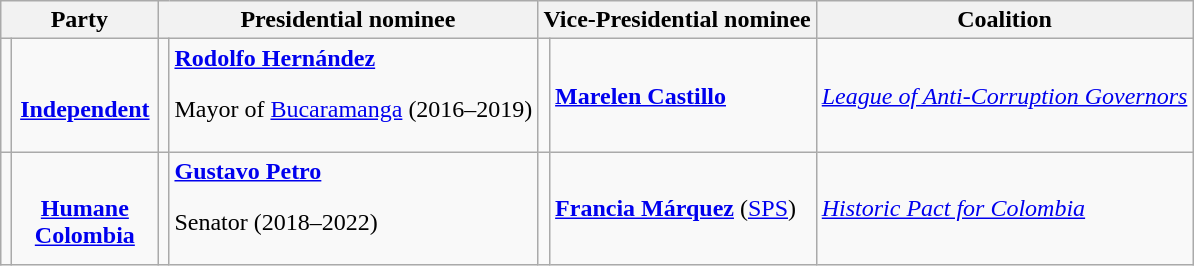<table class="vertical-align-top wikitable">
<tr>
<th scope=colgroup colspan=2>Party</th>
<th scope=colgroup colspan=2>Presidential nominee</th>
<th scope=colgroup colspan=2>Vice-Presidential nominee</th>
<th scope=col>Coalition</th>
</tr>
<tr>
<td style=background:></td>
<td style="max-width:90px; text-align:center"><br><strong><a href='#'>Independent</a></strong></td>
<td></td>
<td><strong><a href='#'>Rodolfo Hernández</a></strong><p>Mayor of <a href='#'>Bucaramanga</a> (2016–2019)</p></td>
<td></td>
<td><strong><a href='#'>Marelen Castillo</a></strong></td>
<td><em><a href='#'>League of Anti-Corruption Governors</a></em></td>
</tr>
<tr>
<td style=background:></td>
<td style="max-width:90px; text-align:center"><br><strong><a href='#'>Humane Colombia</a></strong></td>
<td></td>
<td><strong><a href='#'>Gustavo Petro</a></strong><p>Senator (2018–2022)</p></td>
<td></td>
<td><strong><a href='#'>Francia Márquez</a></strong> (<a href='#'>SPS</a>)</td>
<td><em><a href='#'>Historic Pact for Colombia</a></em></td>
</tr>
</table>
